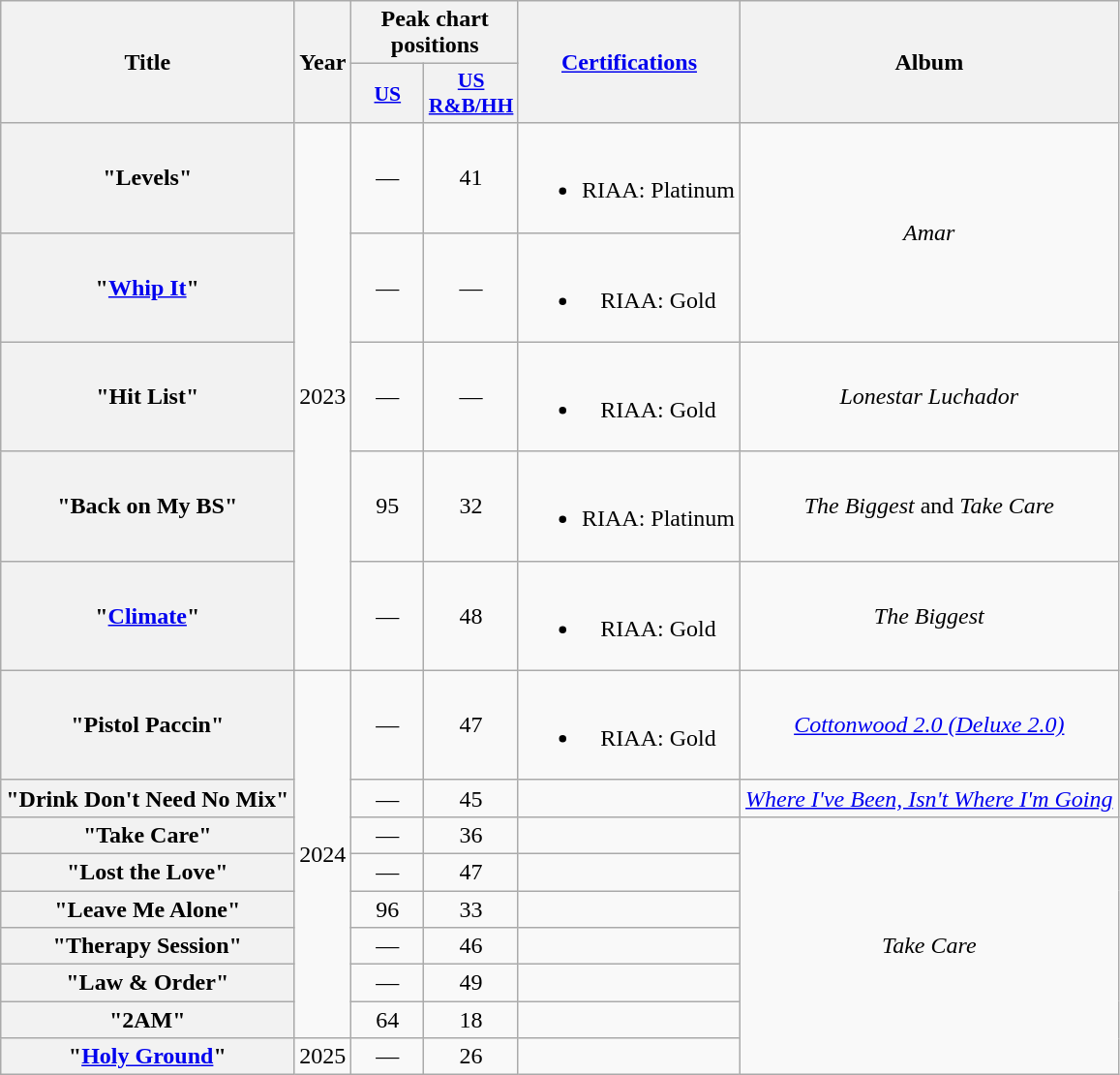<table class="wikitable plainrowheaders" style="text-align:center;">
<tr>
<th scope="col" rowspan="2">Title</th>
<th scope="col" rowspan="2">Year</th>
<th scope="col" colspan="2">Peak chart positions</th>
<th scope="col" rowspan="2"><a href='#'>Certifications</a></th>
<th rowspan="2" scope="col">Album</th>
</tr>
<tr>
<th scope="col" style="width:3em;font-size:90%;"><a href='#'>US</a><br></th>
<th scope="col" style="width:3em;font-size:90%;"><a href='#'>US<br>R&B/HH</a><br></th>
</tr>
<tr>
<th scope="row">"Levels"</th>
<td rowspan="5">2023</td>
<td>—</td>
<td>41</td>
<td><br><ul><li>RIAA: Platinum</li></ul></td>
<td rowspan="2"><em>Amar</em></td>
</tr>
<tr>
<th scope="row">"<a href='#'>Whip It</a>"</th>
<td>—</td>
<td>—</td>
<td><br><ul><li>RIAA: Gold</li></ul></td>
</tr>
<tr>
<th scope="row">"Hit List"<br></th>
<td>—</td>
<td>—</td>
<td><br><ul><li>RIAA: Gold</li></ul></td>
<td><em>Lonestar Luchador</em></td>
</tr>
<tr>
<th scope="row">"Back on My BS"</th>
<td>95</td>
<td>32</td>
<td><br><ul><li>RIAA: Platinum</li></ul></td>
<td><em>The Biggest</em> and <em>Take Care</em></td>
</tr>
<tr>
<th scope="row">"<a href='#'>Climate</a>"<br></th>
<td>—</td>
<td>48</td>
<td><br><ul><li>RIAA: Gold</li></ul></td>
<td><em>The Biggest</em></td>
</tr>
<tr>
<th scope="row">"Pistol Paccin"<br></th>
<td rowspan="8">2024</td>
<td>—</td>
<td>47</td>
<td><br><ul><li>RIAA: Gold</li></ul></td>
<td><em><a href='#'>Cottonwood 2.0 (Deluxe 2.0)</a></em></td>
</tr>
<tr>
<th scope="row">"Drink Don't Need No Mix"<br></th>
<td>—</td>
<td>45</td>
<td></td>
<td><em><a href='#'>Where I've Been, Isn't Where I'm Going</a></em></td>
</tr>
<tr>
<th scope="row">"Take Care"</th>
<td>—</td>
<td>36</td>
<td></td>
<td rowspan="7"><em>Take Care</em></td>
</tr>
<tr>
<th scope="row">"Lost the Love"</th>
<td>—</td>
<td>47</td>
<td></td>
</tr>
<tr>
<th scope="row">"Leave Me Alone"</th>
<td>96</td>
<td>33</td>
<td></td>
</tr>
<tr>
<th scope="row">"Therapy Session"</th>
<td>—</td>
<td>46</td>
<td></td>
</tr>
<tr>
<th scope="row">"Law & Order"</th>
<td>—</td>
<td>49</td>
<td></td>
</tr>
<tr>
<th scope="row">"2AM"</th>
<td>64</td>
<td>18</td>
<td></td>
</tr>
<tr>
<th scope="row">"<a href='#'>Holy Ground</a>"<br></th>
<td>2025</td>
<td>—</td>
<td>26</td>
<td></td>
</tr>
</table>
